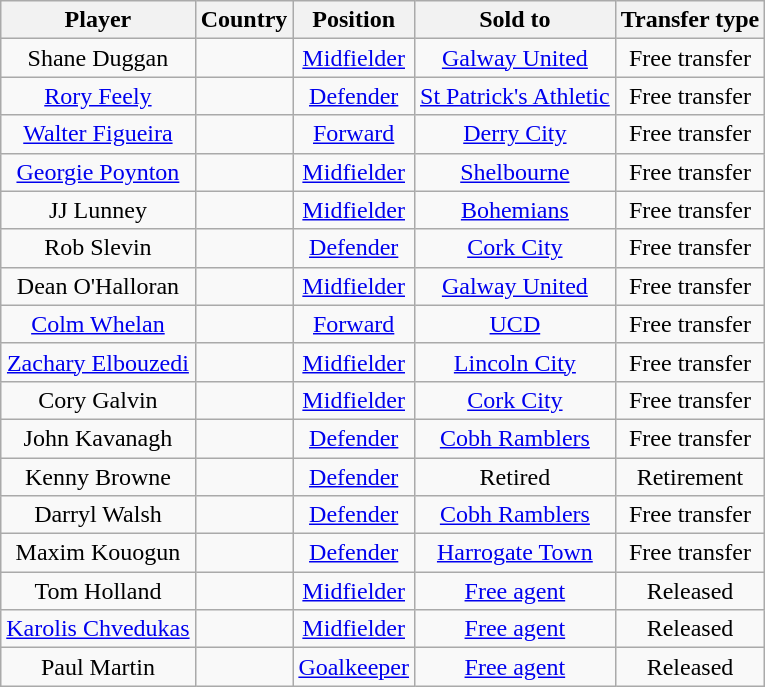<table class="wikitable" style="text-align:center">
<tr>
<th>Player</th>
<th>Country</th>
<th>Position</th>
<th>Sold to</th>
<th>Transfer type</th>
</tr>
<tr>
<td>Shane Duggan</td>
<td></td>
<td><a href='#'>Midfielder</a></td>
<td> <a href='#'>Galway United</a></td>
<td>Free transfer</td>
</tr>
<tr>
<td><a href='#'>Rory Feely</a></td>
<td></td>
<td><a href='#'>Defender</a></td>
<td> <a href='#'>St Patrick's Athletic</a></td>
<td>Free transfer</td>
</tr>
<tr>
<td><a href='#'>Walter Figueira</a></td>
<td></td>
<td><a href='#'>Forward</a></td>
<td> <a href='#'>Derry City</a></td>
<td>Free transfer</td>
</tr>
<tr>
<td><a href='#'>Georgie Poynton</a></td>
<td></td>
<td><a href='#'>Midfielder</a></td>
<td> <a href='#'>Shelbourne</a></td>
<td>Free transfer</td>
</tr>
<tr>
<td>JJ Lunney</td>
<td></td>
<td><a href='#'>Midfielder</a></td>
<td> <a href='#'>Bohemians</a></td>
<td>Free transfer</td>
</tr>
<tr>
<td>Rob Slevin</td>
<td></td>
<td><a href='#'>Defender</a></td>
<td> <a href='#'>Cork City</a></td>
<td>Free transfer</td>
</tr>
<tr>
<td>Dean O'Halloran</td>
<td></td>
<td><a href='#'>Midfielder</a></td>
<td> <a href='#'>Galway United</a></td>
<td>Free transfer</td>
</tr>
<tr>
<td><a href='#'>Colm Whelan</a></td>
<td></td>
<td><a href='#'>Forward</a></td>
<td> <a href='#'>UCD</a></td>
<td>Free transfer</td>
</tr>
<tr>
<td><a href='#'>Zachary Elbouzedi</a></td>
<td></td>
<td><a href='#'>Midfielder</a></td>
<td> <a href='#'>Lincoln City</a></td>
<td>Free transfer</td>
</tr>
<tr>
<td>Cory Galvin</td>
<td></td>
<td><a href='#'>Midfielder</a></td>
<td> <a href='#'>Cork City</a></td>
<td>Free transfer</td>
</tr>
<tr>
<td>John Kavanagh</td>
<td></td>
<td><a href='#'>Defender</a></td>
<td> <a href='#'>Cobh Ramblers</a></td>
<td>Free transfer</td>
</tr>
<tr>
<td>Kenny Browne</td>
<td></td>
<td><a href='#'>Defender</a></td>
<td>Retired</td>
<td>Retirement</td>
</tr>
<tr>
<td>Darryl Walsh</td>
<td></td>
<td><a href='#'>Defender</a></td>
<td> <a href='#'>Cobh Ramblers</a></td>
<td>Free transfer</td>
</tr>
<tr>
<td>Maxim Kouogun</td>
<td></td>
<td><a href='#'>Defender</a></td>
<td> <a href='#'>Harrogate Town</a></td>
<td>Free transfer</td>
</tr>
<tr>
<td>Tom Holland</td>
<td></td>
<td><a href='#'>Midfielder</a></td>
<td><a href='#'>Free agent</a></td>
<td>Released</td>
</tr>
<tr>
<td><a href='#'>Karolis Chvedukas</a></td>
<td></td>
<td><a href='#'>Midfielder</a></td>
<td><a href='#'>Free agent</a></td>
<td>Released</td>
</tr>
<tr>
<td>Paul Martin</td>
<td></td>
<td><a href='#'>Goalkeeper</a></td>
<td><a href='#'>Free agent</a></td>
<td>Released</td>
</tr>
</table>
